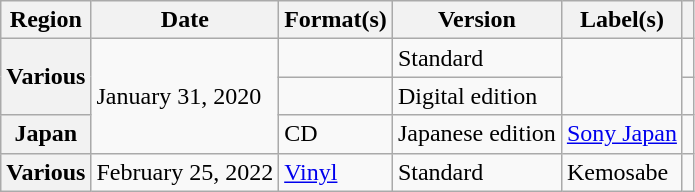<table class="wikitable plainrowheaders">
<tr>
<th scope="col">Region</th>
<th scope="col">Date</th>
<th scope="col">Format(s)</th>
<th scope="col">Version</th>
<th scope="col">Label(s)</th>
<th scope="col"></th>
</tr>
<tr>
<th scope="row" rowspan="2">Various</th>
<td rowspan="3">January 31, 2020</td>
<td></td>
<td>Standard</td>
<td rowspan="2"></td>
<td align="center"></td>
</tr>
<tr>
<td></td>
<td>Digital edition</td>
<td align="center"></td>
</tr>
<tr>
<th scope="row">Japan</th>
<td>CD</td>
<td>Japanese edition</td>
<td><a href='#'>Sony Japan</a></td>
<td align="center"></td>
</tr>
<tr>
<th scope="row">Various</th>
<td>February 25, 2022</td>
<td><a href='#'>Vinyl</a></td>
<td>Standard</td>
<td>Kemosabe</td>
<td align="center"></td>
</tr>
</table>
